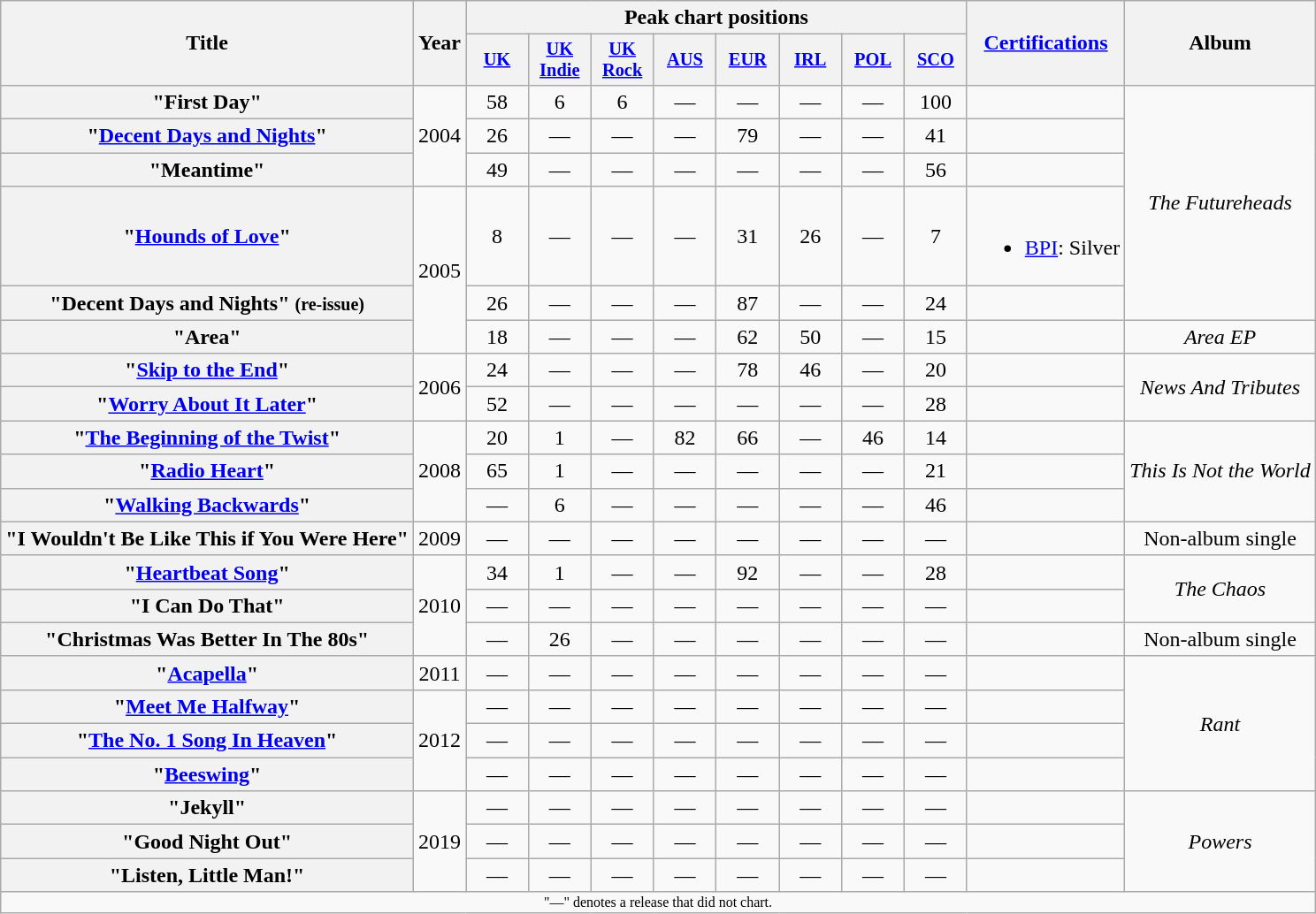<table class="wikitable plainrowheaders" style="text-align:center;">
<tr>
<th scope="col" rowspan="2">Title</th>
<th scope="col" rowspan="2">Year</th>
<th scope="col" colspan="8">Peak chart positions</th>
<th scope="col" rowspan="2"><a href='#'>Certifications</a></th>
<th scope="col" rowspan="2">Album</th>
</tr>
<tr>
<th scope="col" style="width:3em;font-size:85%;"><a href='#'>UK</a><br></th>
<th scope="col" style="width:3em;font-size:85%;"><a href='#'>UK Indie</a><br></th>
<th scope="col" style="width:3em;font-size:85%;"><a href='#'>UK<br>Rock</a><br></th>
<th scope="col" style="width:3em;font-size:85%;"><a href='#'>AUS</a><br></th>
<th scope="col" style="width:3em;font-size:85%;"><a href='#'>EUR</a><br></th>
<th scope="col" style="width:3em;font-size:85%;"><a href='#'>IRL</a><br></th>
<th scope="col" style="width:3em;font-size:85%;"><a href='#'>POL</a><br></th>
<th scope="col" style="width:3em;font-size:85%;"><a href='#'>SCO</a><br></th>
</tr>
<tr>
<th scope="row">"First Day"</th>
<td rowspan="3">2004</td>
<td>58</td>
<td>6</td>
<td>6</td>
<td>—</td>
<td>—</td>
<td>—</td>
<td>—</td>
<td>100</td>
<td></td>
<td rowspan="5"><em>The Futureheads</em></td>
</tr>
<tr>
<th scope="row">"<a href='#'>Decent Days and Nights</a>"</th>
<td>26</td>
<td>—</td>
<td>—</td>
<td>—</td>
<td>79</td>
<td>—</td>
<td>—</td>
<td>41</td>
<td></td>
</tr>
<tr>
<th scope="row">"Meantime"</th>
<td>49</td>
<td>—</td>
<td>—</td>
<td>—</td>
<td>—</td>
<td>—</td>
<td>—</td>
<td>56</td>
<td></td>
</tr>
<tr>
<th scope="row">"<a href='#'>Hounds of Love</a>"</th>
<td rowspan="3">2005</td>
<td>8</td>
<td>—</td>
<td>—</td>
<td>—</td>
<td>31</td>
<td>26</td>
<td>—</td>
<td>7</td>
<td><br><ul><li><a href='#'>BPI</a>: Silver</li></ul></td>
</tr>
<tr>
<th scope="row">"Decent Days and Nights" <small>(re-issue)</small></th>
<td>26</td>
<td>—</td>
<td>—</td>
<td>—</td>
<td>87</td>
<td>—</td>
<td>—</td>
<td>24</td>
</tr>
<tr>
<th scope="row">"Area"</th>
<td>18</td>
<td>—</td>
<td>—</td>
<td>—</td>
<td>62</td>
<td>50</td>
<td>—</td>
<td>15</td>
<td></td>
<td><em>Area EP</em></td>
</tr>
<tr>
<th scope="row">"<a href='#'>Skip to the End</a>"</th>
<td rowspan="2">2006</td>
<td>24</td>
<td>—</td>
<td>—</td>
<td>—</td>
<td>78</td>
<td>46</td>
<td>—</td>
<td>20</td>
<td></td>
<td rowspan="2"><em>News And Tributes</em></td>
</tr>
<tr>
<th scope="row">"<a href='#'>Worry About It Later</a>"</th>
<td>52</td>
<td>—</td>
<td>—</td>
<td>—</td>
<td>—</td>
<td>—</td>
<td>—</td>
<td>28</td>
<td></td>
</tr>
<tr>
<th scope="row">"<a href='#'>The Beginning of the Twist</a>"</th>
<td rowspan="3">2008</td>
<td>20</td>
<td>1</td>
<td>—</td>
<td>82</td>
<td>66</td>
<td>—</td>
<td>46</td>
<td>14</td>
<td></td>
<td rowspan="3"><em>This Is Not the World</em></td>
</tr>
<tr>
<th scope="row">"<a href='#'>Radio Heart</a>"</th>
<td>65</td>
<td>1</td>
<td>—</td>
<td>—</td>
<td>—</td>
<td>—</td>
<td>—</td>
<td>21</td>
<td></td>
</tr>
<tr>
<th scope="row">"<a href='#'>Walking Backwards</a>"</th>
<td>—</td>
<td>6</td>
<td>—</td>
<td>—</td>
<td>—</td>
<td>—</td>
<td>—</td>
<td>46</td>
<td></td>
</tr>
<tr>
<th scope="row">"I Wouldn't Be Like This if You Were Here"</th>
<td>2009</td>
<td>—</td>
<td>—</td>
<td>—</td>
<td>—</td>
<td>—</td>
<td>—</td>
<td>—</td>
<td>—</td>
<td></td>
<td>Non-album single</td>
</tr>
<tr>
<th scope="row">"<a href='#'>Heartbeat Song</a>"</th>
<td rowspan="3">2010</td>
<td>34</td>
<td>1</td>
<td>—</td>
<td>—</td>
<td>92</td>
<td>—</td>
<td>—</td>
<td>28</td>
<td></td>
<td rowspan="2"><em>The Chaos</em></td>
</tr>
<tr>
<th scope="row">"I Can Do That"</th>
<td>—</td>
<td>—</td>
<td>—</td>
<td>—</td>
<td>—</td>
<td>—</td>
<td>—</td>
<td>—</td>
<td></td>
</tr>
<tr>
<th scope="row">"Christmas Was Better In The 80s"</th>
<td>—</td>
<td>26</td>
<td>—</td>
<td>—</td>
<td>—</td>
<td>—</td>
<td>—</td>
<td>—</td>
<td></td>
<td>Non-album single</td>
</tr>
<tr>
<th scope="row">"<a href='#'>Acapella</a>"</th>
<td>2011</td>
<td>—</td>
<td>—</td>
<td>—</td>
<td>—</td>
<td>—</td>
<td>—</td>
<td>—</td>
<td>—</td>
<td></td>
<td rowspan="4"><em>Rant</em></td>
</tr>
<tr>
<th scope="row">"<a href='#'>Meet Me Halfway</a>"</th>
<td rowspan="3">2012</td>
<td>—</td>
<td>—</td>
<td>—</td>
<td>—</td>
<td>—</td>
<td>—</td>
<td>—</td>
<td>—</td>
<td></td>
</tr>
<tr>
<th scope="row">"<a href='#'>The No. 1 Song In Heaven</a>"</th>
<td>—</td>
<td>—</td>
<td>—</td>
<td>—</td>
<td>—</td>
<td>—</td>
<td>—</td>
<td>—</td>
<td></td>
</tr>
<tr>
<th scope="row">"<a href='#'>Beeswing</a>"</th>
<td>—</td>
<td>—</td>
<td>—</td>
<td>—</td>
<td>—</td>
<td>—</td>
<td>—</td>
<td>—</td>
<td></td>
</tr>
<tr>
<th scope="row">"Jekyll"</th>
<td rowspan="3">2019</td>
<td>—</td>
<td>—</td>
<td>—</td>
<td>—</td>
<td>—</td>
<td>—</td>
<td>—</td>
<td>—</td>
<td></td>
<td rowspan="3"><em>Powers</em></td>
</tr>
<tr>
<th scope="row">"Good Night Out"</th>
<td>—</td>
<td>—</td>
<td>—</td>
<td>—</td>
<td>—</td>
<td>—</td>
<td>—</td>
<td>—</td>
<td></td>
</tr>
<tr>
<th scope="row">"Listen, Little Man!"</th>
<td>—</td>
<td>—</td>
<td>—</td>
<td>—</td>
<td>—</td>
<td>—</td>
<td>—</td>
<td>—</td>
<td></td>
</tr>
<tr>
<td colspan="12" style="text-align:center; font-size:8pt;">"—" denotes a release that did not chart.</td>
</tr>
</table>
